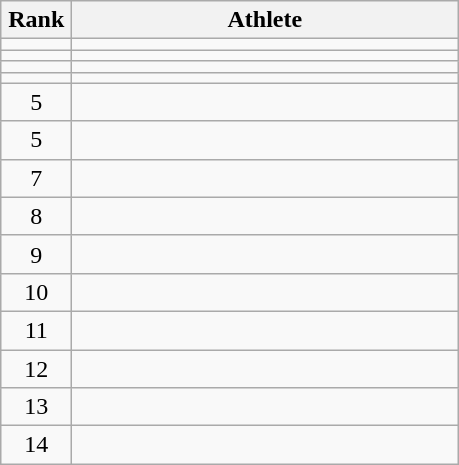<table class="wikitable" style="text-align: center;">
<tr>
<th width=40>Rank</th>
<th width=250>Athlete</th>
</tr>
<tr>
<td></td>
<td align="left"></td>
</tr>
<tr>
<td></td>
<td align="left"></td>
</tr>
<tr>
<td></td>
<td align="left"></td>
</tr>
<tr>
<td></td>
<td align="left"></td>
</tr>
<tr>
<td>5</td>
<td align="left"></td>
</tr>
<tr>
<td>5</td>
<td align="left"></td>
</tr>
<tr>
<td>7</td>
<td align="left"></td>
</tr>
<tr>
<td>8</td>
<td align="left"></td>
</tr>
<tr>
<td>9</td>
<td align="left"></td>
</tr>
<tr>
<td>10</td>
<td align="left"></td>
</tr>
<tr>
<td>11</td>
<td align="left"></td>
</tr>
<tr>
<td>12</td>
<td align="left"></td>
</tr>
<tr>
<td>13</td>
<td align="left"></td>
</tr>
<tr>
<td>14</td>
<td align="left"></td>
</tr>
</table>
